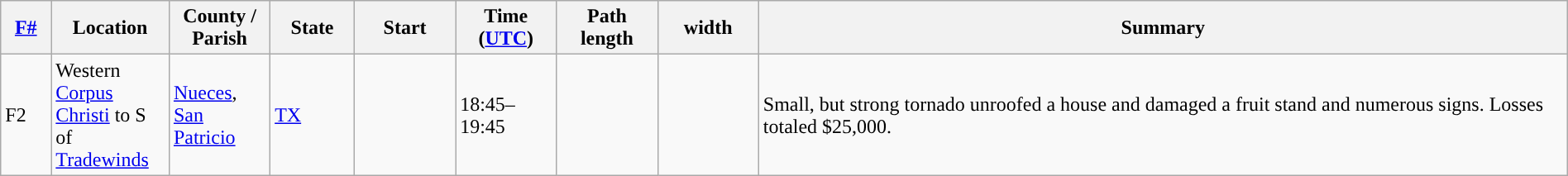<table class="wikitable sortable" style="width:100%;">
<tr>
<th scope="col"  style="width:3%; text-align:center;"><a href='#'>F#</a></th>
<th scope="col"  style="width:7%; text-align:center;" class="unsortable">Location</th>
<th scope="col"  style="width:6%; text-align:center;" class="unsortable">County / Parish</th>
<th scope="col"  style="width:5%; text-align:center;">State</th>
<th scope="col"  style="width:6%; text-align:center;">Start<br></th>
<th scope="col"  style="width:6%; text-align:center;">Time (<a href='#'>UTC</a>)</th>
<th scope="col"  style="width:6%; text-align:center;">Path length</th>
<th scope="col"  style="width:6%; text-align:center;"> width</th>
<th scope="col" class="unsortable" style="width:48%; text-align:center;">Summary</th>
</tr>
<tr>
<td>F2</td>
<td>Western <a href='#'>Corpus Christi</a> to S of <a href='#'>Tradewinds</a></td>
<td><a href='#'>Nueces</a>, <a href='#'>San Patricio</a></td>
<td><a href='#'>TX</a></td>
<td></td>
<td>18:45–19:45</td>
<td></td>
<td></td>
<td>Small, but strong tornado unroofed a house and damaged a fruit stand and numerous signs. Losses totaled $25,000.</td>
</tr>
</table>
